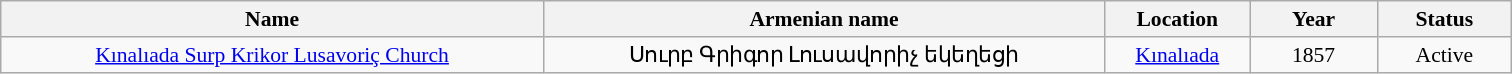<table class="wikitable sortable" style="font-size:0.90em; width:70em; text-align:center; float: ">
<tr>
<th style="width:40em;">Name</th>
<th style="width:40em;">Armenian name</th>
<th style="width:8em;">Location</th>
<th style="width:8em;">Year</th>
<th style="width:8em;">Status</th>
</tr>
<tr>
<td align="center"><a href='#'>Kınalıada Surp Krikor Lusavoriç Church</a></td>
<td align="center">Սուրբ Գրիգոր Լուսավորիչ եկեղեցի</td>
<td align="center"><a href='#'>Kınalıada</a></td>
<td align="center">1857</td>
<td align="center">Active</td>
</tr>
</table>
